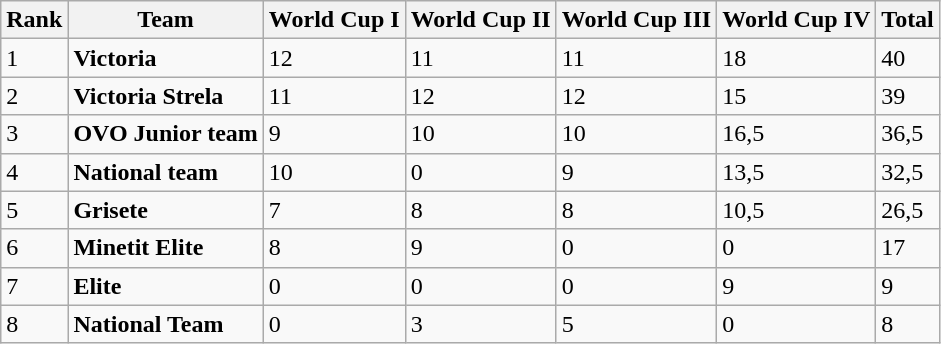<table class="wikitable sortable">
<tr>
<th>Rank</th>
<th>Team</th>
<th>World Cup I</th>
<th>World Cup II</th>
<th>World Cup III</th>
<th>World Cup IV</th>
<th>Total</th>
</tr>
<tr>
<td>1</td>
<td><strong>Victoria</strong> </td>
<td>12</td>
<td>11</td>
<td>11</td>
<td>18</td>
<td>40</td>
</tr>
<tr>
<td>2</td>
<td><strong>Victoria Strela</strong> </td>
<td>11</td>
<td>12</td>
<td>12</td>
<td>15</td>
<td>39</td>
</tr>
<tr>
<td>3</td>
<td><strong>OVO Junior team</strong> </td>
<td>9</td>
<td>10</td>
<td>10</td>
<td>16,5</td>
<td>36,5</td>
</tr>
<tr>
<td>4</td>
<td><strong>National team</strong> </td>
<td>10</td>
<td>0</td>
<td>9</td>
<td>13,5</td>
<td>32,5</td>
</tr>
<tr>
<td>5</td>
<td><strong>Grisete</strong> </td>
<td>7</td>
<td>8</td>
<td>8</td>
<td>10,5</td>
<td>26,5</td>
</tr>
<tr>
<td>6</td>
<td><strong>Minetit Elite</strong> </td>
<td>8</td>
<td>9</td>
<td>0</td>
<td>0</td>
<td>17</td>
</tr>
<tr>
<td>7</td>
<td><strong>Elite</strong> </td>
<td>0</td>
<td>0</td>
<td>0</td>
<td>9</td>
<td>9</td>
</tr>
<tr>
<td>8</td>
<td><strong>National Team</strong> </td>
<td>0</td>
<td>3</td>
<td>5</td>
<td>0</td>
<td>8</td>
</tr>
</table>
